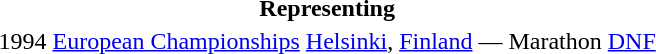<table>
<tr>
<th colspan="6">Representing </th>
</tr>
<tr>
<td>1994</td>
<td><a href='#'>European Championships</a></td>
<td><a href='#'>Helsinki</a>, <a href='#'>Finland</a></td>
<td>—</td>
<td>Marathon</td>
<td><a href='#'>DNF</a></td>
</tr>
</table>
